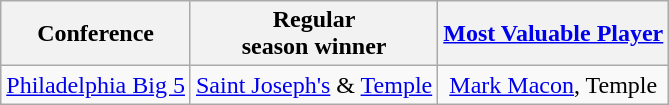<table class="wikitable" style="text-align:center;">
<tr>
<th>Conference</th>
<th>Regular <br> season winner</th>
<th><a href='#'>Most Valuable Player</a></th>
</tr>
<tr>
<td><a href='#'>Philadelphia Big 5</a></td>
<td><a href='#'>Saint Joseph's</a> & <a href='#'>Temple</a></td>
<td><a href='#'>Mark Macon</a>, Temple</td>
</tr>
</table>
